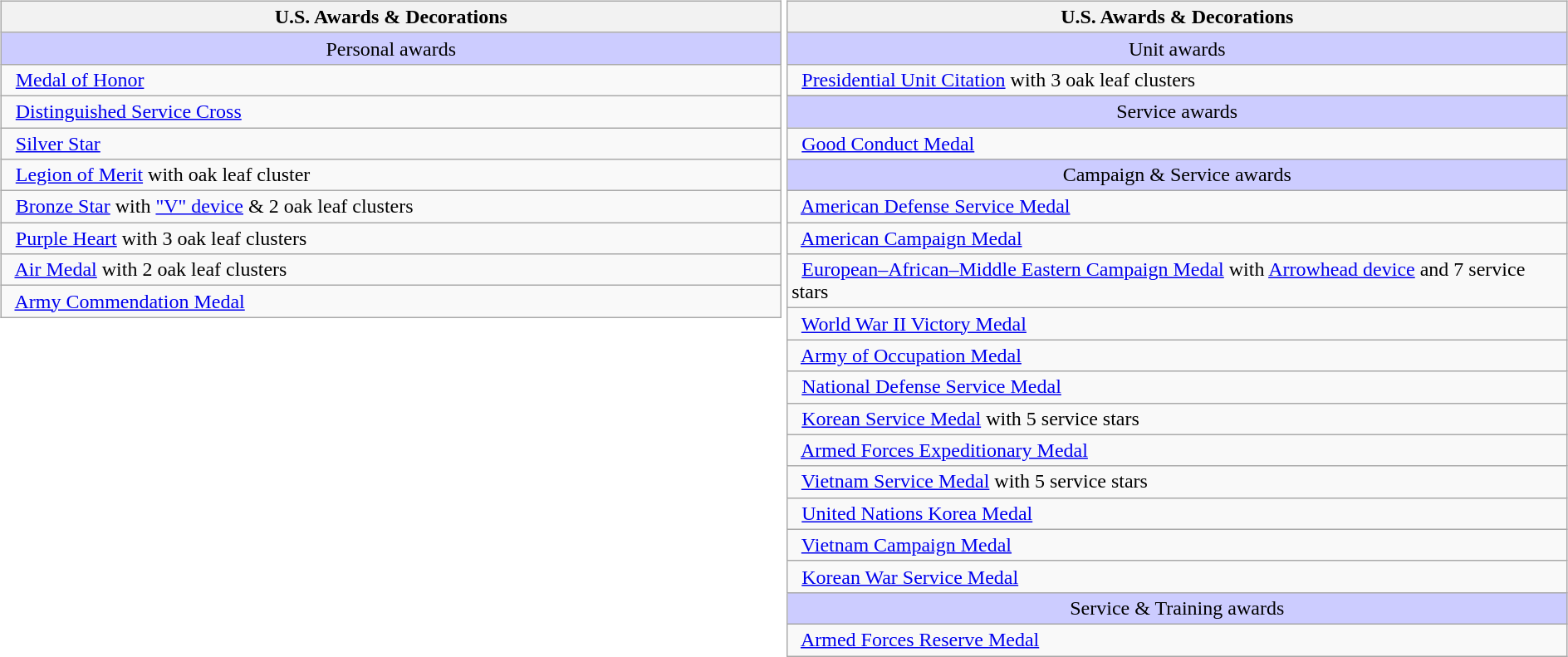<table width="100%">
<tr>
<td valign="top" width="50%"><br><table class="wikitable" width="100%">
<tr>
<th>U.S. Awards & Decorations</th>
</tr>
<tr style="background:#ccccff;" align=center>
<td>Personal awards</td>
</tr>
<tr>
<td>  <a href='#'>Medal of Honor</a></td>
</tr>
<tr>
<td>  <a href='#'>Distinguished Service Cross</a></td>
</tr>
<tr>
<td>  <a href='#'>Silver Star</a></td>
</tr>
<tr>
<td>  <a href='#'>Legion of Merit</a> with oak leaf cluster</td>
</tr>
<tr>
<td>  <a href='#'>Bronze Star</a> with <a href='#'>"V" device</a> & 2 oak leaf clusters</td>
</tr>
<tr>
<td>  <a href='#'>Purple Heart</a> with 3 oak leaf clusters</td>
</tr>
<tr>
<td>  <a href='#'>Air Medal</a> with 2 oak leaf clusters</td>
</tr>
<tr>
<td>  <a href='#'>Army Commendation Medal</a></td>
</tr>
</table>
</td>
<td valign="top" width="50%"><br><table class="wikitable" width="100%">
<tr>
<th>U.S. Awards & Decorations</th>
</tr>
<tr style="background:#ccccff;" align=center>
<td>Unit awards</td>
</tr>
<tr>
<td>  <a href='#'>Presidential Unit Citation</a> with 3 oak leaf clusters</td>
</tr>
<tr>
</tr>
<tr style="background:#ccccff;" align=center>
<td>Service awards</td>
</tr>
<tr>
<td>  <a href='#'>Good Conduct Medal</a></td>
</tr>
<tr style="background:#ccccff;" align=center>
<td>Campaign & Service awards</td>
</tr>
<tr>
<td>  <a href='#'>American Defense Service Medal</a></td>
</tr>
<tr>
<td>  <a href='#'>American Campaign Medal</a></td>
</tr>
<tr>
<td>  <a href='#'>European–African–Middle Eastern Campaign Medal</a> with <a href='#'>Arrowhead device</a> and 7 service stars</td>
</tr>
<tr>
<td>  <a href='#'>World War II Victory Medal</a></td>
</tr>
<tr>
<td>  <a href='#'>Army of Occupation Medal</a></td>
</tr>
<tr>
<td>  <a href='#'>National Defense Service Medal</a></td>
</tr>
<tr>
<td>  <a href='#'>Korean Service Medal</a> with 5 service stars</td>
</tr>
<tr>
<td>  <a href='#'>Armed Forces Expeditionary Medal</a></td>
</tr>
<tr>
<td>  <a href='#'>Vietnam Service Medal</a> with 5 service stars</td>
</tr>
<tr>
<td>  <a href='#'>United Nations Korea Medal</a></td>
</tr>
<tr>
<td>  <a href='#'>Vietnam Campaign Medal</a></td>
</tr>
<tr>
<td>  <a href='#'>Korean War Service Medal</a></td>
</tr>
<tr style="background:#ccccff;" align=center>
<td>Service & Training awards</td>
</tr>
<tr>
<td>  <a href='#'>Armed Forces Reserve Medal</a></td>
</tr>
</table>
</td>
</tr>
</table>
